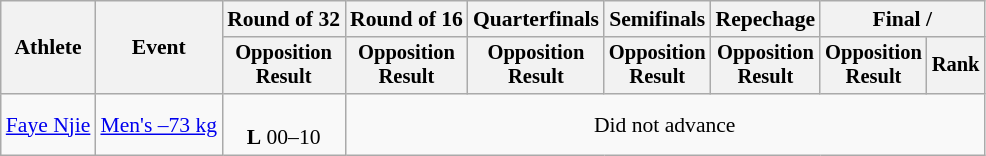<table class="wikitable" style="font-size:90%">
<tr>
<th rowspan="2">Athlete</th>
<th rowspan="2">Event</th>
<th>Round of 32</th>
<th>Round of 16</th>
<th>Quarterfinals</th>
<th>Semifinals</th>
<th>Repechage</th>
<th colspan=2>Final / </th>
</tr>
<tr style="font-size:95%">
<th>Opposition<br>Result</th>
<th>Opposition<br>Result</th>
<th>Opposition<br>Result</th>
<th>Opposition<br>Result</th>
<th>Opposition<br>Result</th>
<th>Opposition<br>Result</th>
<th>Rank</th>
</tr>
<tr align=center>
<td align=left><a href='#'>Faye Njie</a></td>
<td align=left><a href='#'>Men's –73 kg</a></td>
<td><br><strong>L</strong> 00–10</td>
<td colspan=6>Did not advance</td>
</tr>
</table>
